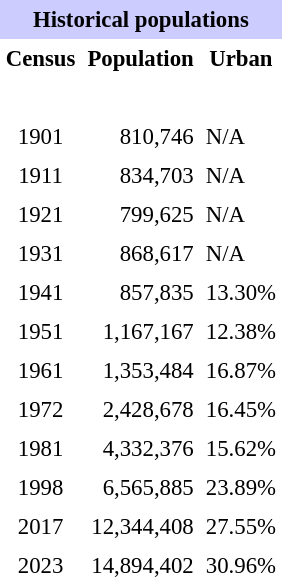<table class="toccolours" cellpadding="4" cellspacing="0" style="float:right; margin:0 0 1em 1em; font-size:95%;">
<tr>
<th colspan="3" style="background:#ccf; text-align:center;">Historical populations</th>
</tr>
<tr>
<th align="right">Census</th>
<th>Population</th>
<th>Urban</th>
</tr>
<tr>
<td colspan=3><br></td>
</tr>
<tr>
<td style="text-align:center;">1901</td>
<td align="right">810,746</td>
<td>N/A</td>
</tr>
<tr>
<td style="text-align:center;">1911</td>
<td align="right">834,703</td>
<td>N/A</td>
</tr>
<tr>
<td style="text-align:center;">1921</td>
<td align="right">799,625</td>
<td>N/A</td>
</tr>
<tr>
<td style="text-align:center;">1931</td>
<td align="right">868,617</td>
<td>N/A</td>
</tr>
<tr>
<td style="text-align:center;">1941</td>
<td align="right">857,835</td>
<td>13.30%</td>
</tr>
<tr>
<td style="text-align:center;">1951</td>
<td align="right">1,167,167</td>
<td>12.38%</td>
</tr>
<tr>
<td style="text-align:center;">1961</td>
<td align="right">1,353,484</td>
<td>16.87%</td>
</tr>
<tr>
<td style="text-align:center;">1972</td>
<td align="right">2,428,678</td>
<td>16.45%</td>
</tr>
<tr>
<td style="text-align:center;">1981</td>
<td align="right">4,332,376</td>
<td>15.62%</td>
</tr>
<tr>
<td style="text-align:center;">1998</td>
<td align="right">6,565,885</td>
<td>23.89%</td>
</tr>
<tr>
<td style="text-align:center;">2017</td>
<td align="right">12,344,408</td>
<td>27.55%</td>
</tr>
<tr>
<td style="text-align:center;">2023</td>
<td align="right">14,894,402</td>
<td>30.96%</td>
</tr>
</table>
